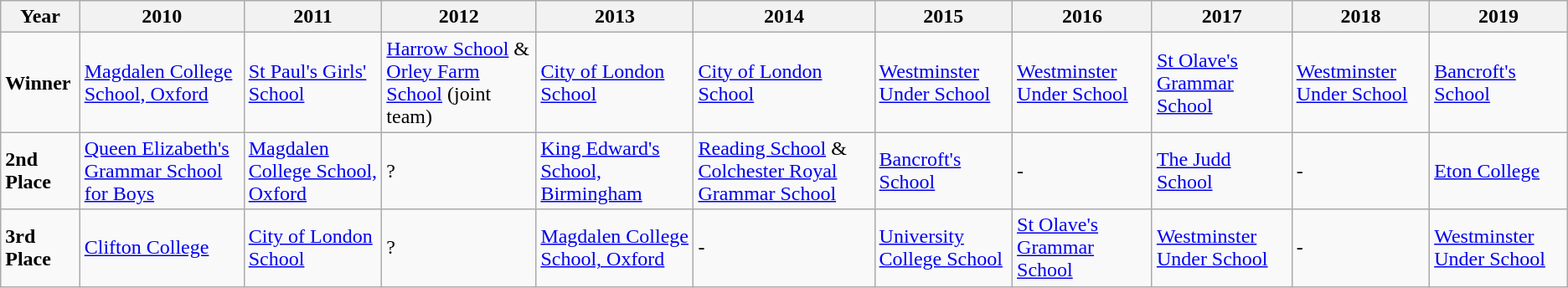<table class="wikitable">
<tr>
<th><strong>Year</strong></th>
<th><strong>2010</strong></th>
<th><strong>2011</strong></th>
<th>2012</th>
<th><strong>2013</strong></th>
<th><strong>2014</strong></th>
<th>2015</th>
<th>2016</th>
<th>2017</th>
<th>2018</th>
<th>2019</th>
</tr>
<tr>
<td><strong>Winner</strong></td>
<td><a href='#'>Magdalen College School, Oxford</a></td>
<td><a href='#'>St Paul's Girls' School</a></td>
<td><a href='#'>Harrow School</a> & <a href='#'>Orley Farm School</a> (joint team)</td>
<td><a href='#'>City of London School</a></td>
<td><a href='#'>City of London School</a></td>
<td><a href='#'>Westminster Under School</a></td>
<td><a href='#'>Westminster Under School</a></td>
<td><a href='#'>St Olave's Grammar School</a></td>
<td><a href='#'>Westminster Under School</a></td>
<td><a href='#'>Bancroft's School</a></td>
</tr>
<tr>
<td><strong>2nd Place</strong></td>
<td><a href='#'>Queen Elizabeth's Grammar School for Boys</a></td>
<td><a href='#'>Magdalen College School, Oxford</a></td>
<td>?</td>
<td><a href='#'>King Edward's School, Birmingham</a></td>
<td><a href='#'>Reading School</a> & <a href='#'>Colchester Royal Grammar School</a></td>
<td><a href='#'>Bancroft's School</a></td>
<td>-</td>
<td><a href='#'>The Judd School</a></td>
<td>-</td>
<td><a href='#'>Eton College</a></td>
</tr>
<tr>
<td><strong>3rd Place</strong></td>
<td><a href='#'>Clifton College</a></td>
<td><a href='#'>City of London School</a></td>
<td>?</td>
<td><a href='#'>Magdalen College School, Oxford</a></td>
<td>-</td>
<td><a href='#'>University College School</a></td>
<td><a href='#'>St Olave's Grammar School</a></td>
<td><a href='#'>Westminster Under School</a></td>
<td>-</td>
<td><a href='#'>Westminster Under School</a></td>
</tr>
</table>
